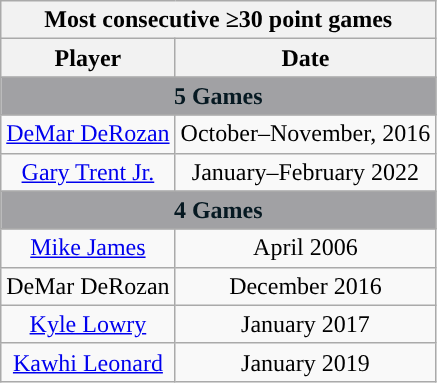<table class="wikitable sortable" style="text-align:center">
<tr>
<th colspan="3">Most consecutive ≥30 point games</th>
</tr>
<tr>
<th>Player</th>
<th>Date</th>
</tr>
<tr>
<th colspan="2" style="text-align:center; background:#A1A1A4; color:#061922;">5 Games</th>
</tr>
<tr>
<td><a href='#'>DeMar DeRozan</a></td>
<td>October–November, 2016</td>
</tr>
<tr>
<td><a href='#'>Gary Trent Jr.</a></td>
<td>January–February 2022</td>
</tr>
<tr>
<th colspan="2" style="text-align:center; background:#A1A1A4; color:#061922;">4 Games</th>
</tr>
<tr>
<td><a href='#'>Mike James</a></td>
<td>April 2006</td>
</tr>
<tr>
<td>DeMar DeRozan</td>
<td>December 2016</td>
</tr>
<tr>
<td><a href='#'>Kyle Lowry</a></td>
<td>January 2017</td>
</tr>
<tr>
<td><a href='#'>Kawhi Leonard</a></td>
<td>January 2019</td>
</tr>
</table>
